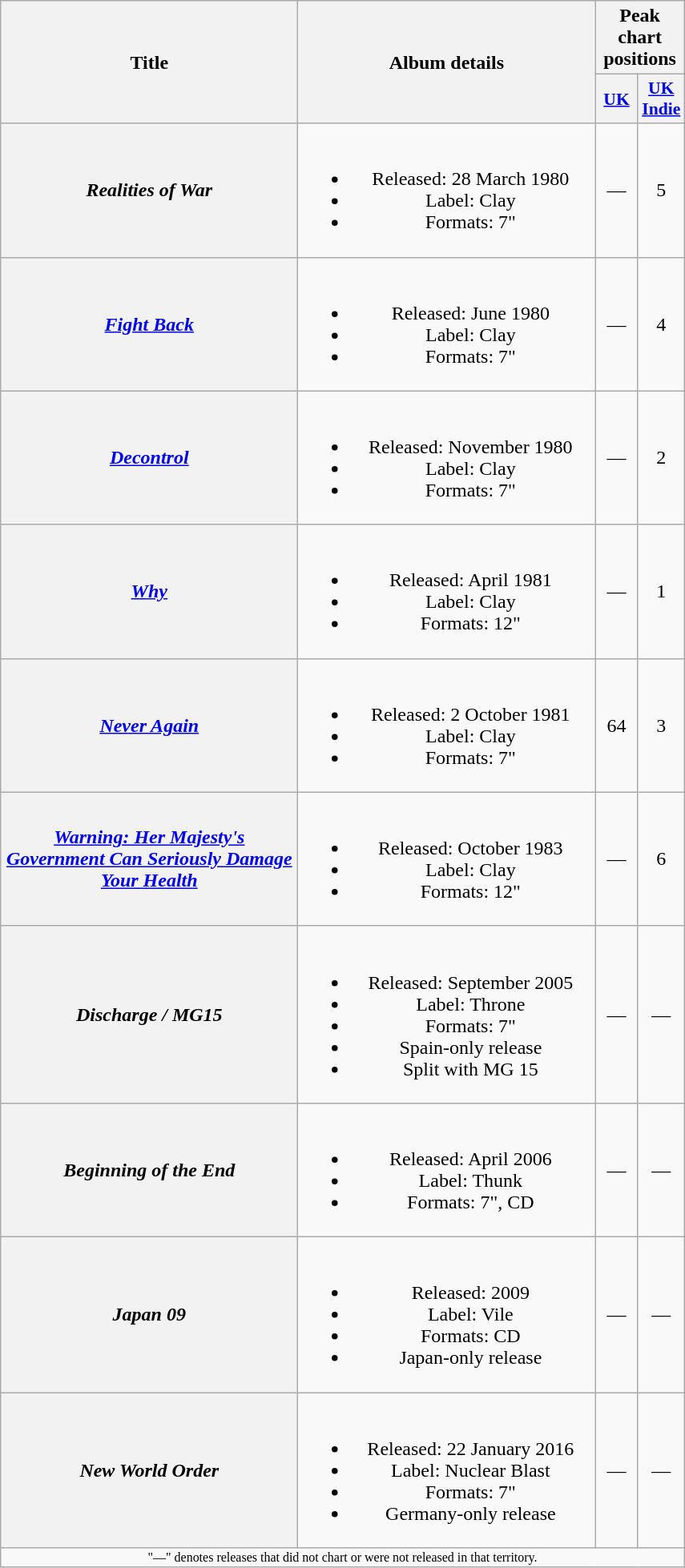<table class="wikitable plainrowheaders" style="text-align:center;">
<tr>
<th rowspan="2" scope="col" style="width:15em;">Title</th>
<th rowspan="2" scope="col" style="width:15em;">Album details</th>
<th colspan="2">Peak chart positions</th>
</tr>
<tr>
<th scope="col" style="width:2em;font-size:90%;"><a href='#'>UK</a><br></th>
<th scope="col" style="width:2em;font-size:90%;"><a href='#'>UK<br>Indie</a><br></th>
</tr>
<tr>
<th scope="row"><em>Realities of War</em></th>
<td><br><ul><li>Released: 28 March 1980</li><li>Label: Clay</li><li>Formats: 7"</li></ul></td>
<td>—</td>
<td>5</td>
</tr>
<tr>
<th scope="row"><em><a href='#'>Fight Back</a></em></th>
<td><br><ul><li>Released: June 1980</li><li>Label: Clay</li><li>Formats: 7"</li></ul></td>
<td>—</td>
<td>4</td>
</tr>
<tr>
<th scope="row"><em><a href='#'>Decontrol</a></em></th>
<td><br><ul><li>Released: November 1980</li><li>Label: Clay</li><li>Formats: 7"</li></ul></td>
<td>—</td>
<td>2</td>
</tr>
<tr>
<th scope="row"><em><a href='#'>Why</a></em></th>
<td><br><ul><li>Released: April 1981</li><li>Label: Clay</li><li>Formats: 12"</li></ul></td>
<td>—</td>
<td>1</td>
</tr>
<tr>
<th scope="row"><em><a href='#'>Never Again</a></em></th>
<td><br><ul><li>Released: 2 October 1981</li><li>Label: Clay</li><li>Formats: 7"</li></ul></td>
<td>64</td>
<td>3</td>
</tr>
<tr>
<th scope="row"><em><a href='#'>Warning: Her Majesty's Government Can Seriously Damage Your Health</a></em></th>
<td><br><ul><li>Released: October 1983</li><li>Label: Clay</li><li>Formats: 12"</li></ul></td>
<td>—</td>
<td>6</td>
</tr>
<tr>
<th scope="row"><em>Discharge / MG15</em></th>
<td><br><ul><li>Released: September 2005</li><li>Label: Throne</li><li>Formats: 7"</li><li>Spain-only release</li><li>Split with MG 15</li></ul></td>
<td>—</td>
<td>—</td>
</tr>
<tr>
<th scope="row"><em>Beginning of the End</em></th>
<td><br><ul><li>Released: April 2006</li><li>Label: Thunk</li><li>Formats: 7", CD</li></ul></td>
<td>—</td>
<td>—</td>
</tr>
<tr>
<th scope="row"><em>Japan 09</em></th>
<td><br><ul><li>Released: 2009</li><li>Label: Vile</li><li>Formats: CD</li><li>Japan-only release</li></ul></td>
<td>—</td>
<td>—</td>
</tr>
<tr>
<th scope="row"><em>New World Order</em></th>
<td><br><ul><li>Released: 22 January 2016</li><li>Label: Nuclear Blast</li><li>Formats: 7"</li><li>Germany-only release</li></ul></td>
<td>—</td>
<td>—</td>
</tr>
<tr>
<td colspan="4" style="font-size:8pt">"—" denotes releases that did not chart or were not released in that territory.</td>
</tr>
</table>
